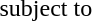<table>
<tr>
<td colspan="2"></td>
<td></td>
</tr>
<tr>
<td>subject to</td>
<td></td>
<td></td>
</tr>
<tr>
<td></td>
<td></td>
<td></td>
</tr>
<tr>
<td></td>
<td></td>
<td></td>
</tr>
<tr>
<td></td>
<td></td>
<td></td>
</tr>
</table>
